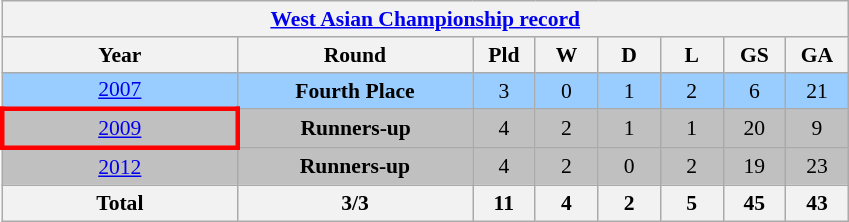<table class="wikitable" style="text-align: center;font-size:90%;">
<tr>
<th colspan=8><a href='#'>West Asian Championship record</a></th>
</tr>
<tr>
<th width=150>Year</th>
<th width=150>Round</th>
<th width=35>Pld</th>
<th width=35>W</th>
<th width=35>D</th>
<th width=35>L</th>
<th width=35>GS</th>
<th width=35>GA</th>
</tr>
<tr bgcolor=#9acdff>
<td> <a href='#'>2007</a></td>
<td><strong>Fourth Place</strong></td>
<td>3</td>
<td>0</td>
<td>1</td>
<td>2</td>
<td>6</td>
<td>21</td>
</tr>
<tr bgcolor=silver>
<td style="border: 3px solid red"> <a href='#'>2009</a></td>
<td><strong>Runners-up</strong></td>
<td>4</td>
<td>2</td>
<td>1</td>
<td>1</td>
<td>20</td>
<td>9</td>
</tr>
<tr bgcolor=silver>
<td> <a href='#'>2012</a></td>
<td><strong>Runners-up</strong></td>
<td>4</td>
<td>2</td>
<td>0</td>
<td>2</td>
<td>19</td>
<td>23</td>
</tr>
<tr>
<th><strong>Total</strong></th>
<th>3/3</th>
<th>11</th>
<th>4</th>
<th>2</th>
<th>5</th>
<th>45</th>
<th>43</th>
</tr>
</table>
